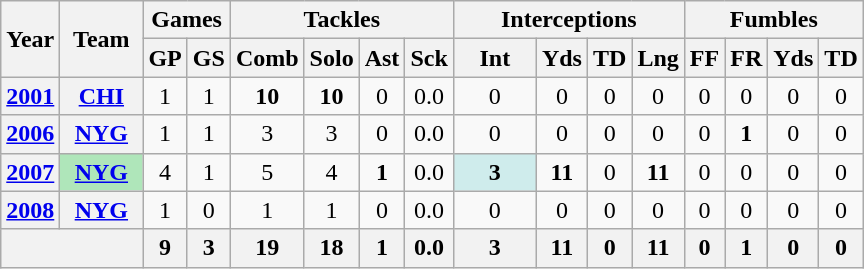<table class="wikitable" style="text-align:center">
<tr>
<th rowspan="2">Year</th>
<th rowspan="2">Team</th>
<th colspan="2">Games</th>
<th colspan="4">Tackles</th>
<th colspan="4">Interceptions</th>
<th colspan="4">Fumbles</th>
</tr>
<tr>
<th>GP</th>
<th>GS</th>
<th>Comb</th>
<th>Solo</th>
<th>Ast</th>
<th>Sck</th>
<th>Int</th>
<th>Yds</th>
<th>TD</th>
<th>Lng</th>
<th>FF</th>
<th>FR</th>
<th>Yds</th>
<th>TD</th>
</tr>
<tr>
<th><a href='#'>2001</a></th>
<th><a href='#'>CHI</a></th>
<td>1</td>
<td>1</td>
<td><strong>10</strong></td>
<td><strong>10</strong></td>
<td>0</td>
<td>0.0</td>
<td>0</td>
<td>0</td>
<td>0</td>
<td>0</td>
<td>0</td>
<td>0</td>
<td>0</td>
<td>0</td>
</tr>
<tr>
<th><a href='#'>2006</a></th>
<th><a href='#'>NYG</a></th>
<td>1</td>
<td>1</td>
<td>3</td>
<td>3</td>
<td>0</td>
<td>0.0</td>
<td>0</td>
<td>0</td>
<td>0</td>
<td>0</td>
<td>0</td>
<td><strong>1</strong></td>
<td>0</td>
<td>0</td>
</tr>
<tr>
<th><a href='#'>2007</a></th>
<th style="background:#afe6ba; width:3em;"><a href='#'>NYG</a></th>
<td>4</td>
<td>1</td>
<td>5</td>
<td>4</td>
<td><strong>1</strong></td>
<td>0.0</td>
<td style="background:#cfecec; width:3em;"><strong>3</strong></td>
<td><strong>11</strong></td>
<td>0</td>
<td><strong>11</strong></td>
<td>0</td>
<td>0</td>
<td>0</td>
<td>0</td>
</tr>
<tr>
<th><a href='#'>2008</a></th>
<th><a href='#'>NYG</a></th>
<td>1</td>
<td>0</td>
<td>1</td>
<td>1</td>
<td>0</td>
<td>0.0</td>
<td>0</td>
<td>0</td>
<td>0</td>
<td>0</td>
<td>0</td>
<td>0</td>
<td>0</td>
<td>0</td>
</tr>
<tr>
<th colspan="2"></th>
<th>9</th>
<th>3</th>
<th>19</th>
<th>18</th>
<th>1</th>
<th>0.0</th>
<th>3</th>
<th>11</th>
<th>0</th>
<th>11</th>
<th>0</th>
<th>1</th>
<th>0</th>
<th>0</th>
</tr>
</table>
